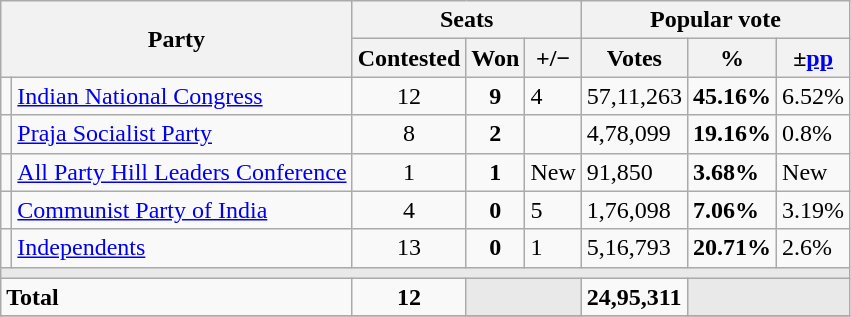<table class="wikitable">
<tr>
<th colspan=2 rowspan="2">Party</th>
<th colspan="3">Seats</th>
<th colspan="3">Popular vote</th>
</tr>
<tr>
<th>Contested</th>
<th>Won</th>
<th><strong>+/−</strong></th>
<th>Votes</th>
<th>%</th>
<th>±<a href='#'>pp</a></th>
</tr>
<tr>
<td></td>
<td><a href='#'>Indian National Congress</a></td>
<td align="center">12</td>
<td align="center"><strong>9</strong></td>
<td> 4</td>
<td>57,11,263</td>
<td><strong>45.16%</strong></td>
<td> 6.52%</td>
</tr>
<tr>
<td></td>
<td><a href='#'>Praja Socialist Party</a></td>
<td align="center">8</td>
<td align="center"><strong>2</strong></td>
<td></td>
<td>4,78,099</td>
<td><strong>19.16%</strong></td>
<td> 0.8%</td>
</tr>
<tr>
<td></td>
<td><a href='#'>All Party Hill Leaders Conference</a></td>
<td align="center">1</td>
<td align="center"><strong>1</strong></td>
<td>New</td>
<td>91,850</td>
<td><strong>3.68%</strong></td>
<td>New</td>
</tr>
<tr>
<td></td>
<td><a href='#'>Communist Party of India</a></td>
<td align="center">4</td>
<td align="center"><strong>0</strong></td>
<td> 5</td>
<td>1,76,098</td>
<td><strong>7.06%</strong></td>
<td> 3.19%</td>
</tr>
<tr>
<td></td>
<td><a href='#'>Independents</a></td>
<td align="center">13</td>
<td align="center"><strong>0</strong></td>
<td> 1</td>
<td>5,16,793</td>
<td><strong>20.71%</strong></td>
<td> 2.6%</td>
</tr>
<tr>
<td colspan="8" bgcolor="#E9E9E9"></td>
</tr>
<tr style="font-weight:bold;">
<td align="left" colspan="2">Total</td>
<td align="center">12</td>
<td colspan=2 bgcolor="#E9E9E9"></td>
<td>24,95,311</td>
<td colspan=2 bgcolor="#E9E9E9"></td>
</tr>
<tr>
</tr>
</table>
